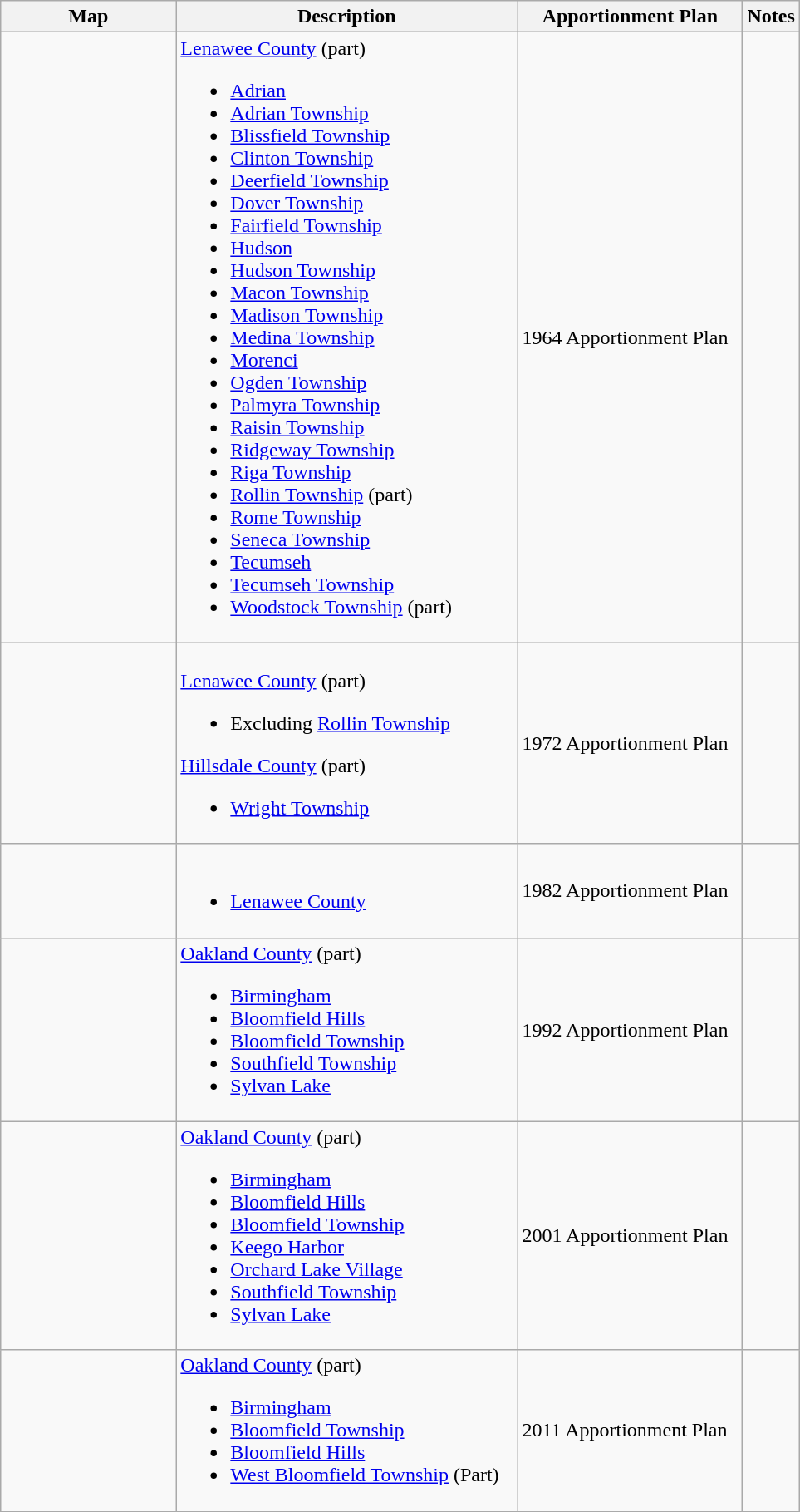<table class="wikitable sortable">
<tr>
<th style="width:100pt;">Map</th>
<th style="width:200pt;">Description</th>
<th style="width:130pt;">Apportionment Plan</th>
<th style="width:15pt;">Notes</th>
</tr>
<tr>
<td></td>
<td><a href='#'>Lenawee County</a> (part)<br><ul><li><a href='#'>Adrian</a></li><li><a href='#'>Adrian Township</a></li><li><a href='#'>Blissfield Township</a></li><li><a href='#'>Clinton Township</a></li><li><a href='#'>Deerfield Township</a></li><li><a href='#'>Dover Township</a></li><li><a href='#'>Fairfield Township</a></li><li><a href='#'>Hudson</a></li><li><a href='#'>Hudson Township</a></li><li><a href='#'>Macon Township</a></li><li><a href='#'>Madison Township</a></li><li><a href='#'>Medina Township</a></li><li><a href='#'>Morenci</a></li><li><a href='#'>Ogden Township</a></li><li><a href='#'>Palmyra Township</a></li><li><a href='#'>Raisin Township</a></li><li><a href='#'>Ridgeway Township</a></li><li><a href='#'>Riga Township</a></li><li><a href='#'>Rollin Township</a> (part)</li><li><a href='#'>Rome Township</a></li><li><a href='#'>Seneca Township</a></li><li><a href='#'>Tecumseh</a></li><li><a href='#'>Tecumseh Township</a></li><li><a href='#'>Woodstock Township</a> (part)</li></ul></td>
<td>1964 Apportionment Plan</td>
<td></td>
</tr>
<tr>
<td></td>
<td><br><a href='#'>Lenawee County</a> (part)<ul><li>Excluding <a href='#'>Rollin Township</a></li></ul><a href='#'>Hillsdale County</a> (part)<ul><li><a href='#'>Wright Township</a></li></ul></td>
<td>1972 Apportionment Plan</td>
<td></td>
</tr>
<tr>
<td></td>
<td><br><ul><li><a href='#'>Lenawee County</a></li></ul></td>
<td>1982 Apportionment Plan</td>
<td></td>
</tr>
<tr>
<td></td>
<td><a href='#'>Oakland County</a> (part)<br><ul><li><a href='#'>Birmingham</a></li><li><a href='#'>Bloomfield Hills</a></li><li><a href='#'>Bloomfield Township</a></li><li><a href='#'>Southfield Township</a></li><li><a href='#'>Sylvan Lake</a></li></ul></td>
<td>1992 Apportionment Plan</td>
<td></td>
</tr>
<tr>
<td></td>
<td><a href='#'>Oakland County</a> (part)<br><ul><li><a href='#'>Birmingham</a></li><li><a href='#'>Bloomfield Hills</a></li><li><a href='#'>Bloomfield Township</a></li><li><a href='#'>Keego Harbor</a></li><li><a href='#'>Orchard Lake Village</a></li><li><a href='#'>Southfield Township</a></li><li><a href='#'>Sylvan Lake</a></li></ul></td>
<td>2001 Apportionment Plan</td>
<td></td>
</tr>
<tr>
<td></td>
<td><a href='#'>Oakland County</a> (part)<br><ul><li><a href='#'>Birmingham</a></li><li><a href='#'>Bloomfield Township</a></li><li><a href='#'>Bloomfield Hills</a></li><li><a href='#'>West Bloomfield Township</a> (Part)</li></ul></td>
<td>2011 Apportionment Plan</td>
<td></td>
</tr>
<tr>
</tr>
</table>
